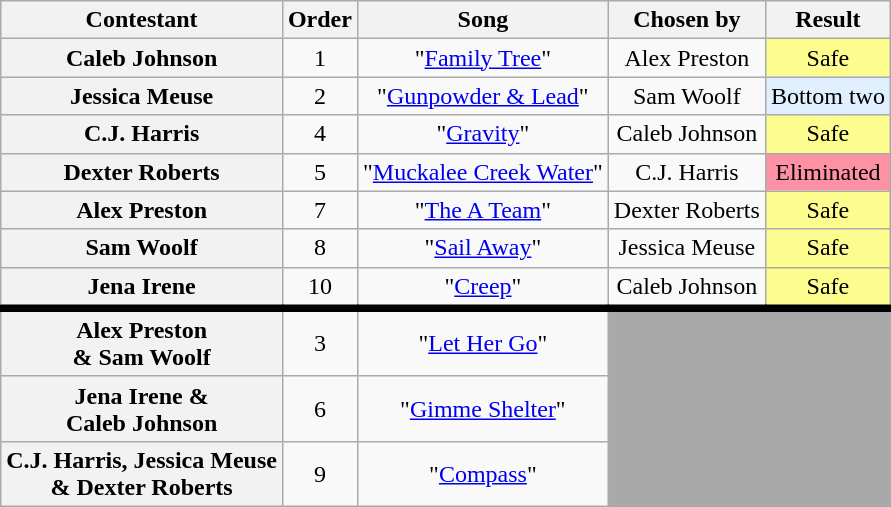<table class="wikitable unsortable" style="text-align:center;">
<tr>
<th scope="col">Contestant</th>
<th scope="col">Order</th>
<th scope="col">Song</th>
<th scope="col">Chosen by</th>
<th scope="col">Result</th>
</tr>
<tr>
<th scope="row">Caleb Johnson</th>
<td>1</td>
<td>"<a href='#'>Family Tree</a>"</td>
<td>Alex Preston</td>
<td style="background:#fdfc8f;">Safe</td>
</tr>
<tr>
<th scope="row">Jessica Meuse</th>
<td>2</td>
<td>"<a href='#'>Gunpowder & Lead</a>"</td>
<td>Sam Woolf</td>
<td bgcolor="E0F0FF">Bottom two</td>
</tr>
<tr>
<th scope="row">C.J. Harris</th>
<td>4</td>
<td>"<a href='#'>Gravity</a>"</td>
<td>Caleb Johnson</td>
<td style="background:#fdfc8f;">Safe</td>
</tr>
<tr>
<th scope="row">Dexter Roberts</th>
<td>5</td>
<td>"<a href='#'>Muckalee Creek Water</a>"</td>
<td>C.J. Harris</td>
<td bgcolor="FF91A4">Eliminated</td>
</tr>
<tr>
<th scope="row">Alex Preston</th>
<td>7</td>
<td>"<a href='#'>The A Team</a>"</td>
<td>Dexter Roberts</td>
<td style="background:#fdfc8f;">Safe</td>
</tr>
<tr>
<th scope="row">Sam Woolf</th>
<td>8</td>
<td>"<a href='#'>Sail Away</a>"</td>
<td>Jessica Meuse</td>
<td style="background:#fdfc8f;">Safe</td>
</tr>
<tr>
<th scope="row">Jena Irene</th>
<td>10</td>
<td>"<a href='#'>Creep</a>"</td>
<td>Caleb Johnson</td>
<td style="background:#fdfc8f;">Safe</td>
</tr>
<tr style="border-top:5px solid">
<th scope="row">Alex Preston<br>& Sam Woolf</th>
<td>3</td>
<td>"<a href='#'>Let Her Go</a>"</td>
<td colspan="2" rowspan="3" bgcolor="darkgray"></td>
</tr>
<tr>
<th scope="row">Jena Irene &<br>Caleb Johnson</th>
<td>6</td>
<td>"<a href='#'>Gimme Shelter</a>"</td>
</tr>
<tr>
<th scope="row">C.J. Harris, Jessica Meuse<br>& Dexter Roberts</th>
<td>9</td>
<td>"<a href='#'>Compass</a>"</td>
</tr>
</table>
